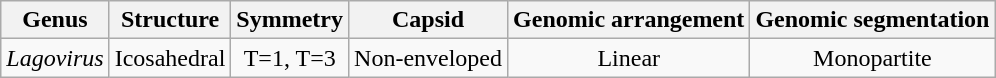<table class="wikitable sortable" style="text-align:center">
<tr>
<th>Genus</th>
<th>Structure</th>
<th>Symmetry</th>
<th>Capsid</th>
<th>Genomic arrangement</th>
<th>Genomic segmentation</th>
</tr>
<tr>
<td><em>Lagovirus</em></td>
<td>Icosahedral</td>
<td>T=1, T=3</td>
<td>Non-enveloped</td>
<td>Linear</td>
<td>Monopartite</td>
</tr>
</table>
